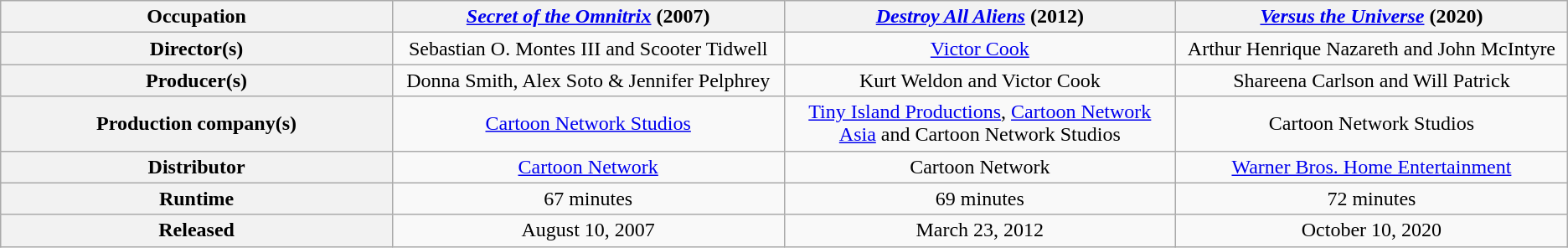<table class="wikitable" style="text-align:center;">
<tr>
<th>Occupation</th>
<th style="width:25%;"><em><a href='#'>Secret of the Omnitrix</a></em> (2007)</th>
<th style="width:25%;"><em><a href='#'>Destroy All Aliens</a></em> (2012)</th>
<th style="width:25%;"><em><a href='#'>Versus the Universe</a></em> (2020)</th>
</tr>
<tr>
<th>Director(s)</th>
<td>Sebastian O. Montes III and Scooter Tidwell</td>
<td><a href='#'>Victor Cook</a></td>
<td>Arthur Henrique Nazareth and John McIntyre</td>
</tr>
<tr>
<th>Producer(s)</th>
<td>Donna Smith, Alex Soto & Jennifer Pelphrey </td>
<td>Kurt Weldon  and Victor Cook </td>
<td>Shareena Carlson and Will Patrick</td>
</tr>
<tr>
<th>Production company(s)</th>
<td><a href='#'>Cartoon Network Studios</a></td>
<td><a href='#'>Tiny Island Productions</a>, <a href='#'>Cartoon Network Asia</a> and Cartoon Network Studios</td>
<td>Cartoon Network Studios</td>
</tr>
<tr>
<th>Distributor</th>
<td><a href='#'>Cartoon Network</a></td>
<td>Cartoon Network</td>
<td><a href='#'>Warner Bros. Home Entertainment</a></td>
</tr>
<tr>
<th>Runtime</th>
<td>67 minutes</td>
<td>69 minutes</td>
<td>72 minutes</td>
</tr>
<tr>
<th>Released</th>
<td>August 10, 2007</td>
<td>March 23, 2012</td>
<td>October 10, 2020</td>
</tr>
</table>
